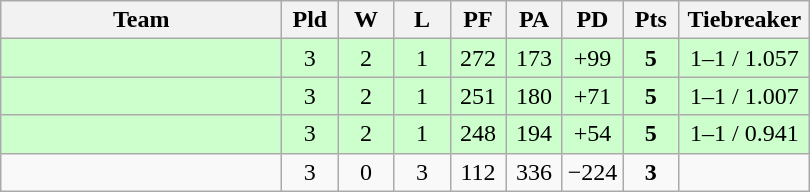<table class=wikitable style="text-align:center">
<tr>
<th width=180>Team</th>
<th width=30>Pld</th>
<th width=30>W</th>
<th width=30>L</th>
<th width=30>PF</th>
<th width=30>PA</th>
<th width=30>PD</th>
<th width=30>Pts</th>
<th width=80>Tiebreaker</th>
</tr>
<tr align=center bgcolor="#ccffcc">
<td align=left></td>
<td>3</td>
<td>2</td>
<td>1</td>
<td>272</td>
<td>173</td>
<td>+99</td>
<td><strong>5</strong></td>
<td>1–1 / 1.057</td>
</tr>
<tr align=center bgcolor="#ccffcc">
<td align=left></td>
<td>3</td>
<td>2</td>
<td>1</td>
<td>251</td>
<td>180</td>
<td>+71</td>
<td><strong>5</strong></td>
<td>1–1 / 1.007</td>
</tr>
<tr align=center bgcolor="#ccffcc">
<td align=left></td>
<td>3</td>
<td>2</td>
<td>1</td>
<td>248</td>
<td>194</td>
<td>+54</td>
<td><strong>5</strong></td>
<td>1–1 / 0.941</td>
</tr>
<tr>
<td align=left></td>
<td>3</td>
<td>0</td>
<td>3</td>
<td>112</td>
<td>336</td>
<td>−224</td>
<td><strong>3</strong></td>
<td></td>
</tr>
</table>
